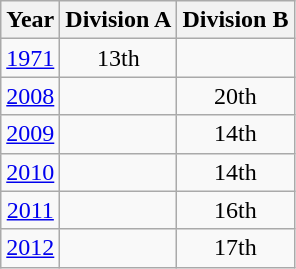<table class="wikitable" style="text-align:center">
<tr>
<th>Year</th>
<th>Division A</th>
<th>Division B</th>
</tr>
<tr>
<td><a href='#'>1971</a></td>
<td>13th</td>
<td></td>
</tr>
<tr>
<td><a href='#'>2008</a></td>
<td></td>
<td>20th</td>
</tr>
<tr>
<td><a href='#'>2009</a></td>
<td></td>
<td>14th</td>
</tr>
<tr>
<td><a href='#'>2010</a></td>
<td></td>
<td>14th</td>
</tr>
<tr>
<td><a href='#'>2011</a></td>
<td></td>
<td>16th</td>
</tr>
<tr>
<td><a href='#'>2012</a></td>
<td></td>
<td>17th</td>
</tr>
</table>
